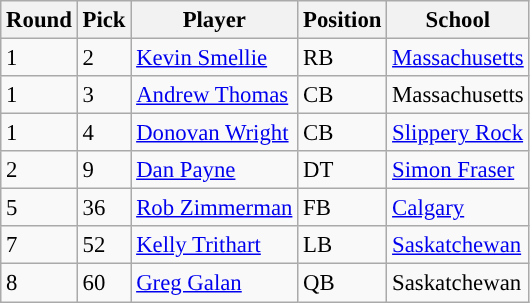<table class="wikitable" style="font-size: 95%;">
<tr>
<th scope="col">Round</th>
<th scope="col">Pick</th>
<th scope="col">Player</th>
<th scope="col">Position</th>
<th scope="col">School</th>
</tr>
<tr>
<td>1</td>
<td>2</td>
<td><a href='#'>Kevin Smellie</a></td>
<td>RB</td>
<td><a href='#'>Massachusetts</a></td>
</tr>
<tr>
<td>1</td>
<td>3</td>
<td><a href='#'>Andrew Thomas</a></td>
<td>CB</td>
<td>Massachusetts</td>
</tr>
<tr>
<td>1</td>
<td>4</td>
<td><a href='#'>Donovan Wright</a></td>
<td>CB</td>
<td><a href='#'>Slippery Rock</a></td>
</tr>
<tr>
<td>2</td>
<td>9</td>
<td><a href='#'>Dan Payne</a></td>
<td>DT</td>
<td><a href='#'>Simon Fraser</a></td>
</tr>
<tr>
<td>5</td>
<td>36</td>
<td><a href='#'>Rob Zimmerman</a></td>
<td>FB</td>
<td><a href='#'>Calgary</a></td>
</tr>
<tr>
<td>7</td>
<td>52</td>
<td><a href='#'>Kelly Trithart</a></td>
<td>LB</td>
<td><a href='#'>Saskatchewan</a></td>
</tr>
<tr>
<td>8</td>
<td>60</td>
<td><a href='#'>Greg Galan</a></td>
<td>QB</td>
<td>Saskatchewan</td>
</tr>
</table>
